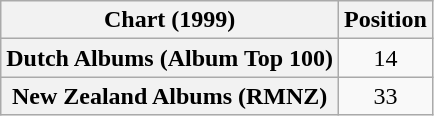<table class="wikitable plainrowheaders" style="text-align:center;">
<tr>
<th scope="column">Chart (1999)</th>
<th scope="column">Position</th>
</tr>
<tr>
<th scope="row">Dutch Albums (Album Top 100)</th>
<td>14</td>
</tr>
<tr>
<th scope="row">New Zealand Albums (RMNZ)</th>
<td>33</td>
</tr>
</table>
